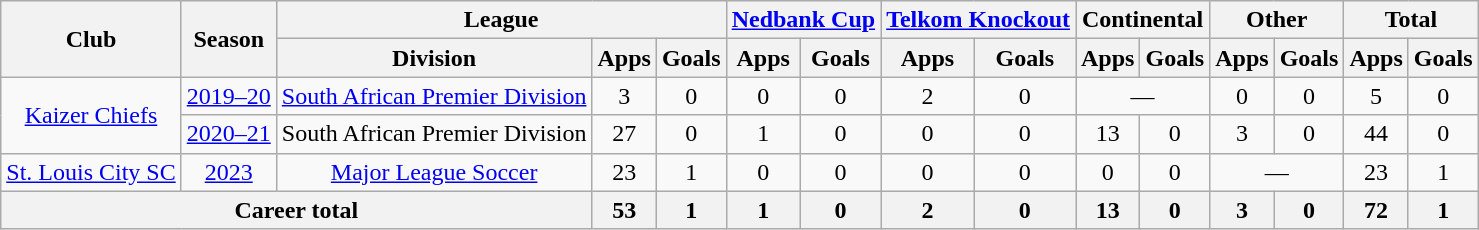<table class="wikitable" style="text-align: center">
<tr>
<th rowspan="2">Club</th>
<th rowspan="2">Season</th>
<th colspan="3">League</th>
<th colspan="2"><a href='#'>Nedbank Cup</a></th>
<th colspan="2"><a href='#'>Telkom Knockout</a></th>
<th colspan="2">Continental</th>
<th colspan="2">Other</th>
<th colspan="2">Total</th>
</tr>
<tr>
<th>Division</th>
<th>Apps</th>
<th>Goals</th>
<th>Apps</th>
<th>Goals</th>
<th>Apps</th>
<th>Goals</th>
<th>Apps</th>
<th>Goals</th>
<th>Apps</th>
<th>Goals</th>
<th>Apps</th>
<th>Goals</th>
</tr>
<tr>
<td rowspan="2"><a href='#'>Kaizer Chiefs</a></td>
<td><a href='#'>2019–20</a></td>
<td><a href='#'>South African Premier Division</a></td>
<td>3</td>
<td>0</td>
<td>0</td>
<td>0</td>
<td>2</td>
<td>0</td>
<td colspan="2">—</td>
<td>0</td>
<td>0</td>
<td>5</td>
<td>0</td>
</tr>
<tr>
<td><a href='#'>2020–21</a></td>
<td>South African Premier Division</td>
<td>27</td>
<td>0</td>
<td>1</td>
<td>0</td>
<td>0</td>
<td>0</td>
<td>13</td>
<td>0</td>
<td>3</td>
<td>0</td>
<td>44</td>
<td>0</td>
</tr>
<tr>
<td rowspan="1"><a href='#'>St. Louis City SC</a></td>
<td><a href='#'>2023</a></td>
<td><a href='#'>Major League Soccer</a></td>
<td>23</td>
<td>1</td>
<td>0</td>
<td>0</td>
<td>0</td>
<td>0</td>
<td>0</td>
<td>0</td>
<td colspan="2">—</td>
<td>23</td>
<td>1</td>
</tr>
<tr>
<th colspan="3">Career total</th>
<th>53</th>
<th>1</th>
<th>1</th>
<th>0</th>
<th>2</th>
<th>0</th>
<th>13</th>
<th>0</th>
<th>3</th>
<th>0</th>
<th>72</th>
<th>1</th>
</tr>
</table>
